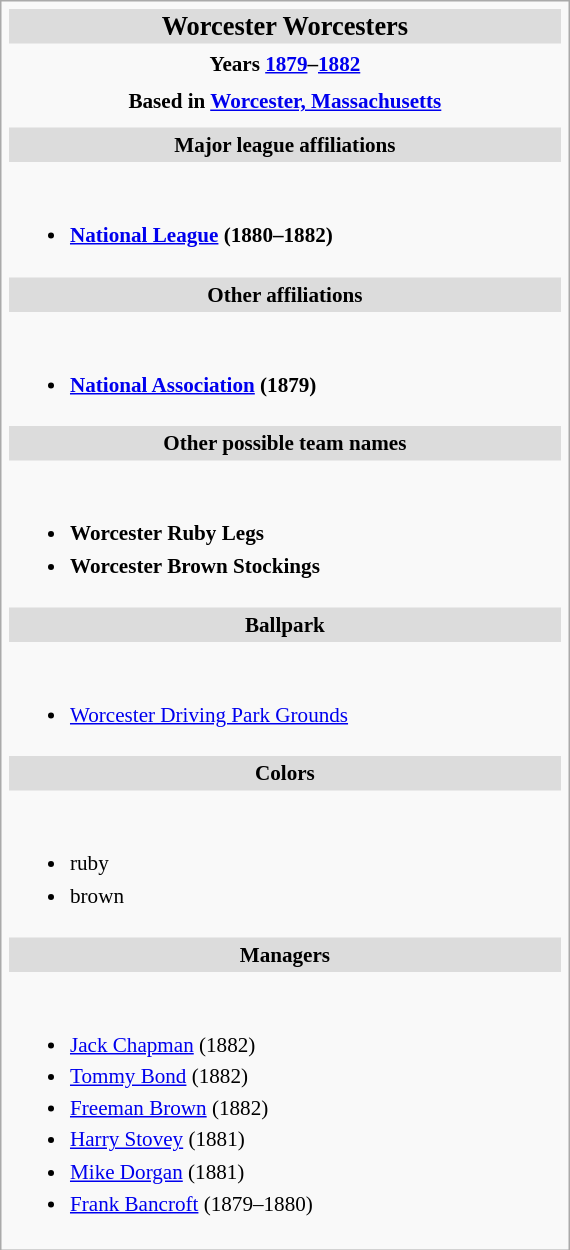<table class="infobox vcard" style="width: 27em; font-size: 88%; text-align: left; line-height: 1.5em">
<tr>
<th colspan=2 class="fn org" style="font-size: 125%; text-align: center; background-color: #dcdcdc;margin-bottom:3px;">Worcester Worcesters</th>
</tr>
<tr>
<th style="text-align: center" colspan="2">Years <a href='#'>1879</a>–<a href='#'>1882</a></th>
</tr>
<tr>
<th style="text-align: center" colspan="2">Based in <a href='#'>Worcester, Massachusetts</a></th>
</tr>
<tr>
<td></td>
</tr>
<tr>
<th colspan=2 style="background-color: #dcdcdc; text-align: center">Major league affiliations</th>
</tr>
<tr>
<th colspan=2><br><ul><li><a href='#'>National League</a> (1880–1882)</li></ul></th>
</tr>
<tr>
<th colspan=2 style="background-color: #dcdcdc; text-align: center">Other affiliations</th>
</tr>
<tr>
<th colspan=2><br><ul><li><a href='#'>National Association</a> (1879)</li></ul></th>
</tr>
<tr>
<th colspan=2 style="background-color: #dcdcdc; text-align: center">Other possible team names</th>
</tr>
<tr>
<td colspan="2"><br><ul><li><strong>Worcester Ruby Legs</strong></li><li><strong>Worcester Brown Stockings</strong></li></ul></td>
</tr>
<tr>
<th colspan=2 style="background-color: #dcdcdc; text-align: center">Ballpark</th>
</tr>
<tr>
<td colspan="2"><br><ul><li><a href='#'>Worcester Driving Park Grounds</a></li></ul></td>
</tr>
<tr>
<th colspan=2 style="background-color: #dcdcdc; text-align: center">Colors</th>
</tr>
<tr>
<td colspan="2"><br><ul><li> ruby</li><li> brown</li></ul></td>
</tr>
<tr>
<th colspan=2 style="background-color: #dcdcdc; text-align: center">Managers</th>
</tr>
<tr>
<td colspan="2"><br><ul><li><a href='#'>Jack Chapman</a> (1882)</li><li><a href='#'>Tommy Bond</a> (1882)</li><li><a href='#'>Freeman Brown</a> (1882)</li><li><a href='#'>Harry Stovey</a> (1881)</li><li><a href='#'>Mike Dorgan</a> (1881)</li><li><a href='#'>Frank Bancroft</a> (1879–1880)</li></ul></td>
</tr>
</table>
